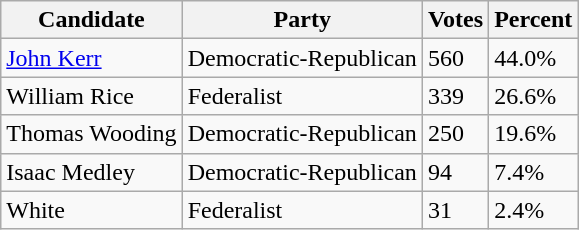<table class=wikitable>
<tr>
<th>Candidate</th>
<th>Party</th>
<th>Votes</th>
<th>Percent</th>
</tr>
<tr>
<td><a href='#'>John Kerr</a></td>
<td>Democratic-Republican</td>
<td>560</td>
<td>44.0%</td>
</tr>
<tr>
<td>William Rice</td>
<td>Federalist</td>
<td>339</td>
<td>26.6%</td>
</tr>
<tr>
<td>Thomas Wooding</td>
<td>Democratic-Republican</td>
<td>250</td>
<td>19.6%</td>
</tr>
<tr>
<td>Isaac Medley</td>
<td>Democratic-Republican</td>
<td>94</td>
<td>7.4%</td>
</tr>
<tr>
<td>White</td>
<td>Federalist</td>
<td>31</td>
<td>2.4%</td>
</tr>
</table>
